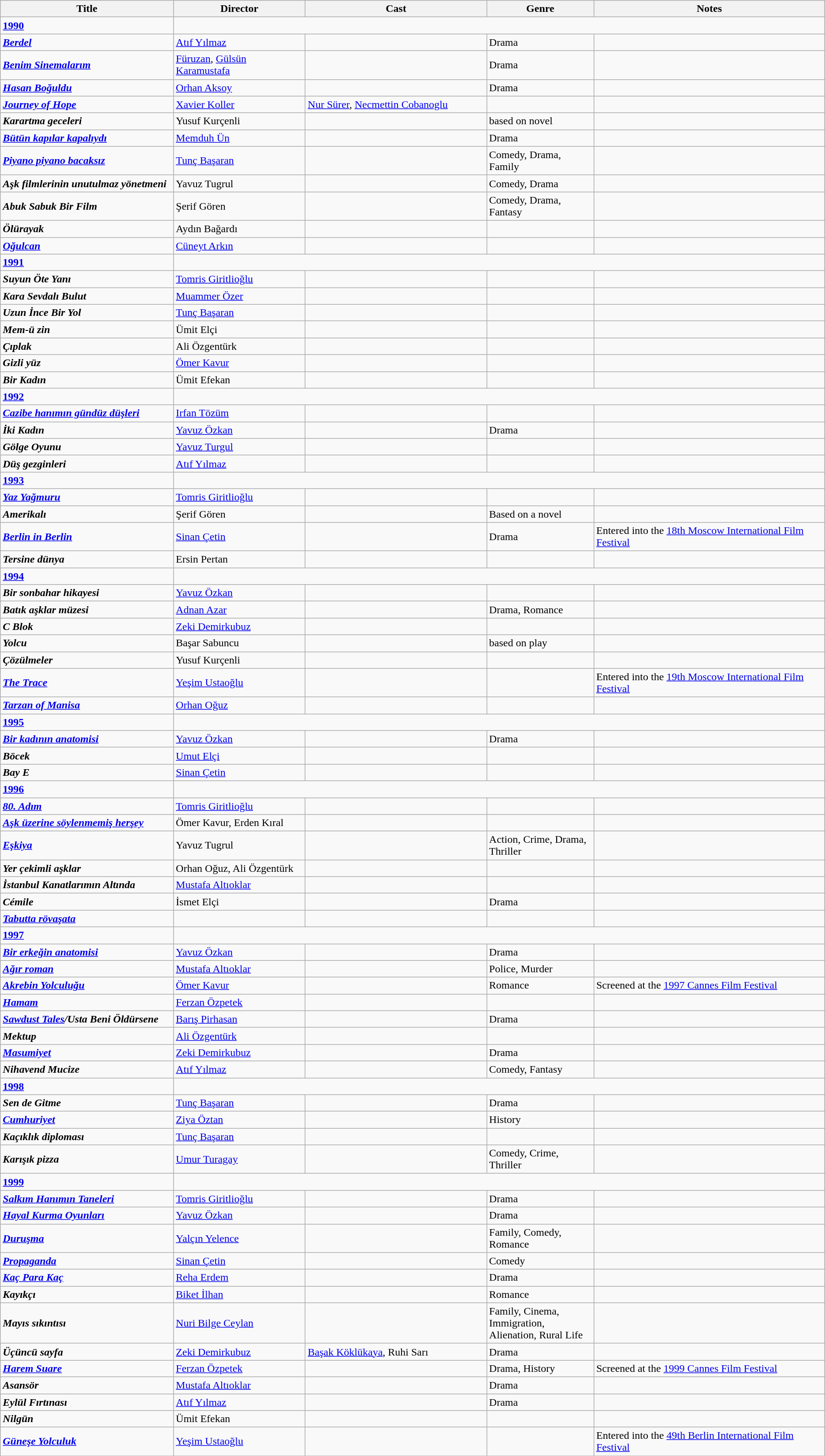<table class="wikitable">
<tr>
<th width=21%>Title</th>
<th width=16%>Director</th>
<th width=22%>Cast</th>
<th width=13%>Genre</th>
<th width=28%>Notes</th>
</tr>
<tr>
<td><strong><a href='#'>1990</a></strong></td>
</tr>
<tr>
<td><strong><em><a href='#'>Berdel</a></em></strong>  <br></td>
<td><a href='#'>Atıf Yılmaz</a></td>
<td></td>
<td>Drama</td>
<td></td>
</tr>
<tr>
<td><strong><em><a href='#'>Benim Sinemalarım</a></em></strong>  <br></td>
<td><a href='#'>Füruzan</a>, <a href='#'>Gülsün Karamustafa</a></td>
<td></td>
<td>Drama</td>
<td></td>
</tr>
<tr>
<td><strong><em><a href='#'>Hasan Boğuldu</a></em></strong>  <br></td>
<td><a href='#'>Orhan Aksoy</a></td>
<td></td>
<td>Drama</td>
<td></td>
</tr>
<tr>
<td><strong><em><a href='#'>Journey of Hope</a></em></strong></td>
<td><a href='#'>Xavier Koller</a></td>
<td><a href='#'>Nur Sürer</a>, <a href='#'>Necmettin Cobanoglu</a></td>
<td></td>
<td></td>
</tr>
<tr>
<td><strong><em>Karartma geceleri</em></strong>  <br></td>
<td>Yusuf Kurçenli</td>
<td></td>
<td>based on novel</td>
<td></td>
</tr>
<tr>
<td><strong><em><a href='#'>Bütün kapılar kapalıydı</a></em></strong>  <br></td>
<td><a href='#'>Memduh Ün</a></td>
<td></td>
<td>Drama</td>
<td></td>
</tr>
<tr>
<td><strong><em><a href='#'>Piyano piyano bacaksız</a></em></strong>  <br></td>
<td><a href='#'>Tunç Başaran</a></td>
<td></td>
<td>Comedy, Drama, Family</td>
<td></td>
</tr>
<tr>
<td><strong><em>Aşk filmlerinin unutulmaz yönetmeni</em></strong>  <br></td>
<td>Yavuz Tugrul</td>
<td></td>
<td>Comedy, Drama</td>
<td></td>
</tr>
<tr>
<td><strong><em>Abuk Sabuk Bir Film</em></strong>  <br></td>
<td>Şerif Gören</td>
<td></td>
<td>Comedy, Drama, Fantasy</td>
<td></td>
</tr>
<tr>
<td><strong><em>Ölürayak</em></strong>  <br></td>
<td>Aydın Bağardı</td>
<td></td>
<td></td>
<td></td>
</tr>
<tr>
<td><strong><em><a href='#'>Oğulcan</a></em></strong>  <br></td>
<td><a href='#'>Cüneyt Arkın</a></td>
<td></td>
<td></td>
<td></td>
</tr>
<tr>
<td><strong><a href='#'>1991</a></strong></td>
</tr>
<tr>
<td><strong><em>Suyun Öte Yanı</em></strong>  <br></td>
<td><a href='#'>Tomris Giritlioğlu</a></td>
<td></td>
<td></td>
<td></td>
</tr>
<tr>
<td><strong><em>Kara Sevdalı Bulut</em></strong>  <br></td>
<td><a href='#'>Muammer Özer</a></td>
<td></td>
<td></td>
<td></td>
</tr>
<tr>
<td><strong><em>Uzun İnce Bir Yol</em></strong>  <br></td>
<td><a href='#'>Tunç Başaran</a></td>
<td></td>
<td></td>
<td></td>
</tr>
<tr>
<td><strong><em>Mem-ü zin</em></strong>  <br></td>
<td>Ümit Elçi</td>
<td></td>
<td></td>
<td></td>
</tr>
<tr>
<td><strong><em>Çıplak</em></strong>  <br></td>
<td>Ali Özgentürk</td>
<td></td>
<td></td>
<td></td>
</tr>
<tr>
<td><strong><em>Gizli yüz</em></strong>  <br></td>
<td><a href='#'>Ömer Kavur</a></td>
<td></td>
<td></td>
<td></td>
</tr>
<tr>
<td><strong><em>Bir Kadın</em></strong>  <br></td>
<td>Ümit Efekan</td>
<td></td>
<td></td>
<td></td>
</tr>
<tr>
<td><strong><a href='#'>1992</a></strong></td>
</tr>
<tr>
<td><strong><em><a href='#'>Cazibe hanımın gündüz düşleri</a></em></strong>  <br></td>
<td><a href='#'>Irfan Tözüm</a></td>
<td></td>
<td></td>
<td></td>
</tr>
<tr>
<td><strong><em>İki Kadın</em></strong>  <br></td>
<td><a href='#'>Yavuz Özkan</a></td>
<td></td>
<td>Drama</td>
<td></td>
</tr>
<tr>
<td><strong><em>Gölge Oyunu</em></strong>  <br></td>
<td><a href='#'>Yavuz Turgul</a></td>
<td></td>
<td></td>
<td></td>
</tr>
<tr>
<td><strong><em>Düş gezginleri</em></strong>  <br></td>
<td><a href='#'>Atıf Yılmaz</a></td>
<td></td>
<td></td>
<td></td>
</tr>
<tr>
<td><strong><a href='#'>1993</a></strong></td>
</tr>
<tr>
<td><strong><em><a href='#'>Yaz Yağmuru</a></em></strong>  <br></td>
<td><a href='#'>Tomris Giritlioğlu</a></td>
<td></td>
<td></td>
<td></td>
</tr>
<tr>
<td><strong><em>Amerikalı</em></strong>  <br></td>
<td>Şerif Gören</td>
<td></td>
<td>Based on a novel</td>
<td></td>
</tr>
<tr>
<td><strong><em><a href='#'>Berlin in Berlin</a></em></strong>  <br></td>
<td><a href='#'>Sinan Çetin</a></td>
<td></td>
<td>Drama</td>
<td>Entered into the <a href='#'>18th Moscow International Film Festival</a></td>
</tr>
<tr>
<td><strong><em>Tersine dünya</em></strong>  <br></td>
<td>Ersin Pertan</td>
<td></td>
<td></td>
<td></td>
</tr>
<tr>
<td><strong><a href='#'>1994</a></strong></td>
</tr>
<tr>
<td><strong><em>Bir sonbahar hikayesi</em></strong>  <br></td>
<td><a href='#'>Yavuz Özkan</a></td>
<td></td>
<td></td>
<td></td>
</tr>
<tr>
<td><strong><em>Batık aşklar müzesi</em></strong>  <br></td>
<td><a href='#'>Adnan Azar</a></td>
<td></td>
<td>Drama, Romance</td>
<td></td>
</tr>
<tr>
<td><strong><em>C Blok</em></strong>  <br></td>
<td><a href='#'>Zeki Demirkubuz</a></td>
<td></td>
<td></td>
<td></td>
</tr>
<tr>
<td><strong><em>Yolcu</em></strong>  <br></td>
<td>Başar Sabuncu</td>
<td></td>
<td>based on play</td>
<td></td>
</tr>
<tr>
<td><strong><em>Çözülmeler</em></strong>  <br></td>
<td>Yusuf Kurçenli</td>
<td></td>
<td></td>
<td></td>
</tr>
<tr>
<td><strong><em><a href='#'>The Trace</a></em></strong></td>
<td><a href='#'>Yeşim Ustaoğlu</a></td>
<td></td>
<td></td>
<td>Entered into the <a href='#'>19th Moscow International Film Festival</a></td>
</tr>
<tr>
<td><strong><em><a href='#'>Tarzan of Manisa</a></em></strong></td>
<td><a href='#'>Orhan Oğuz</a></td>
<td></td>
<td></td>
<td></td>
</tr>
<tr>
<td><strong><a href='#'>1995</a></strong></td>
</tr>
<tr>
<td><strong><em><a href='#'>Bir kadının anatomisi</a></em></strong>  <br></td>
<td><a href='#'>Yavuz Özkan</a></td>
<td></td>
<td>Drama</td>
<td></td>
</tr>
<tr>
<td><strong><em>Böcek</em></strong>  <br></td>
<td><a href='#'>Umut Elçi</a></td>
<td></td>
<td></td>
<td></td>
</tr>
<tr>
<td><strong><em>Bay E</em></strong>  <br></td>
<td><a href='#'>Sinan Çetin</a></td>
<td></td>
<td></td>
<td></td>
</tr>
<tr>
<td><strong><a href='#'>1996</a></strong></td>
</tr>
<tr>
<td><strong><em><a href='#'>80. Adım</a></em></strong>  <br></td>
<td><a href='#'>Tomris Giritlioğlu</a></td>
<td></td>
<td></td>
<td></td>
</tr>
<tr>
<td><strong><em><a href='#'>Aşk üzerine söylenmemiş herşey</a></em></strong>  <br></td>
<td>Ömer Kavur, Erden Kıral</td>
<td></td>
<td></td>
<td></td>
</tr>
<tr>
<td><strong><em><a href='#'>Eşkiya</a></em></strong>  <br></td>
<td>Yavuz Tugrul</td>
<td></td>
<td>Action, Crime, Drama, Thriller</td>
<td></td>
</tr>
<tr>
<td><strong><em>Yer çekimli aşklar</em></strong>  <br></td>
<td>Orhan Oğuz, Ali Özgentürk</td>
<td></td>
<td></td>
<td></td>
</tr>
<tr>
<td><strong><em>İstanbul Kanatlarımın Altında</em></strong>  <br></td>
<td><a href='#'>Mustafa Altıoklar</a></td>
<td></td>
<td></td>
<td></td>
</tr>
<tr>
<td><strong><em>Cémile</em></strong>  <br></td>
<td>İsmet Elçi</td>
<td></td>
<td>Drama</td>
<td></td>
</tr>
<tr>
<td><strong><em><a href='#'>Tabutta rövaşata</a></em></strong></td>
<td></td>
<td></td>
<td></td>
<td></td>
</tr>
<tr>
<td><strong><a href='#'>1997</a></strong></td>
</tr>
<tr>
<td><strong><em><a href='#'>Bir erkeğin anatomisi</a></em></strong>  <br></td>
<td><a href='#'>Yavuz Özkan</a></td>
<td></td>
<td>Drama</td>
<td></td>
</tr>
<tr>
<td><strong><em><a href='#'>Ağır roman</a></em></strong>  <br></td>
<td><a href='#'>Mustafa Altıoklar</a></td>
<td></td>
<td>Police, Murder</td>
<td></td>
</tr>
<tr>
<td><strong><em><a href='#'>Akrebin Yolculuğu</a></em></strong>  <br></td>
<td><a href='#'>Ömer Kavur</a></td>
<td></td>
<td>Romance</td>
<td>Screened at the <a href='#'>1997 Cannes Film Festival</a></td>
</tr>
<tr>
<td><strong><em><a href='#'>Hamam</a></em></strong></td>
<td><a href='#'>Ferzan Özpetek</a></td>
<td></td>
<td></td>
<td></td>
</tr>
<tr>
<td><strong><em><a href='#'>Sawdust Tales</a>/Usta Beni Öldürsene</em></strong>  <br></td>
<td><a href='#'>Barış Pirhasan</a></td>
<td></td>
<td>Drama</td>
<td></td>
</tr>
<tr>
<td><strong><em>Mektup</em></strong>  <br></td>
<td><a href='#'>Ali Özgentürk</a></td>
<td></td>
<td></td>
<td></td>
</tr>
<tr>
<td><strong><em><a href='#'>Masumiyet</a></em></strong>  <br></td>
<td><a href='#'>Zeki Demirkubuz</a></td>
<td></td>
<td>Drama</td>
<td></td>
</tr>
<tr>
<td><strong><em>Nihavend Mucize</em></strong>  <br></td>
<td><a href='#'>Atıf Yılmaz</a></td>
<td></td>
<td>Comedy, Fantasy</td>
<td></td>
</tr>
<tr>
<td><strong><a href='#'>1998</a></strong></td>
</tr>
<tr>
<td><strong><em>Sen de Gitme</em></strong>  <br></td>
<td><a href='#'>Tunç Başaran</a></td>
<td></td>
<td>Drama</td>
<td></td>
</tr>
<tr>
<td><strong><em><a href='#'>Cumhuriyet</a></em></strong>  <br></td>
<td><a href='#'>Ziya Öztan</a></td>
<td></td>
<td>History</td>
<td></td>
</tr>
<tr>
<td><strong><em>Kaçıklık diploması</em></strong>  <br></td>
<td><a href='#'>Tunç Başaran</a></td>
<td></td>
<td></td>
<td></td>
</tr>
<tr>
<td><strong><em>Karışık pizza</em></strong>  <br></td>
<td><a href='#'>Umur Turagay</a></td>
<td></td>
<td>Comedy,  Crime, Thriller</td>
<td></td>
</tr>
<tr>
<td><strong><a href='#'>1999</a></strong></td>
</tr>
<tr>
<td><strong><em><a href='#'>Salkım Hanımın Taneleri</a></em></strong>  <br></td>
<td><a href='#'>Tomris Giritlioğlu</a></td>
<td></td>
<td>Drama</td>
<td></td>
</tr>
<tr>
<td><strong><em><a href='#'>Hayal Kurma Oyunları</a></em></strong>  <br></td>
<td><a href='#'>Yavuz Özkan</a></td>
<td></td>
<td>Drama</td>
<td></td>
</tr>
<tr>
<td><strong><em><a href='#'>Duruşma</a></em></strong>  <br></td>
<td><a href='#'>Yalçın Yelence</a></td>
<td></td>
<td>Family, Comedy, Romance</td>
<td></td>
</tr>
<tr>
<td><strong><em><a href='#'>Propaganda</a></em></strong>  <br></td>
<td><a href='#'>Sinan Çetin</a></td>
<td></td>
<td>Comedy</td>
<td></td>
</tr>
<tr>
<td><strong><em><a href='#'>Kaç Para Kaç</a></em></strong>  <br></td>
<td><a href='#'>Reha Erdem</a></td>
<td></td>
<td>Drama</td>
<td></td>
</tr>
<tr>
<td><strong><em>Kayıkçı</em></strong>  <br></td>
<td><a href='#'>Biket İlhan</a></td>
<td></td>
<td>Romance</td>
<td></td>
</tr>
<tr>
<td><strong><em>Mayıs sıkıntısı</em></strong>  <br></td>
<td><a href='#'>Nuri Bilge Ceylan</a></td>
<td></td>
<td>Family, Cinema, Immigration, Alienation, Rural Life</td>
<td></td>
</tr>
<tr>
<td><strong><em>Üçüncü sayfa</em></strong>  <br></td>
<td><a href='#'>Zeki Demirkubuz</a></td>
<td><a href='#'>Başak Köklükaya</a>, Ruhi Sarı</td>
<td>Drama</td>
<td></td>
</tr>
<tr>
<td><strong><em><a href='#'>Harem Suare</a></em></strong>  <br></td>
<td><a href='#'>Ferzan Özpetek</a></td>
<td></td>
<td>Drama, History</td>
<td>Screened at the <a href='#'>1999 Cannes Film Festival</a></td>
</tr>
<tr>
<td><strong><em>Asansör</em></strong>  <br></td>
<td><a href='#'>Mustafa Altıoklar</a></td>
<td></td>
<td>Drama</td>
<td></td>
</tr>
<tr>
<td><strong><em>Eylül Fırtınası</em></strong>  <br></td>
<td><a href='#'>Atıf Yılmaz</a></td>
<td></td>
<td>Drama</td>
<td></td>
</tr>
<tr>
<td><strong><em>Nilgün</em></strong>  <br></td>
<td>Ümit Efekan</td>
<td></td>
<td></td>
<td></td>
</tr>
<tr>
<td><strong><em><a href='#'>Güneşe Yolculuk</a></em></strong></td>
<td><a href='#'>Yeşim Ustaoğlu</a></td>
<td></td>
<td></td>
<td>Entered into the <a href='#'>49th Berlin International Film Festival</a></td>
</tr>
<tr>
</tr>
</table>
